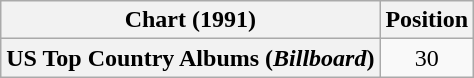<table class="wikitable plainrowheaders" style="text-align:center">
<tr>
<th scope="col">Chart (1991)</th>
<th scope="col">Position</th>
</tr>
<tr>
<th scope="row">US Top Country Albums (<em>Billboard</em>)</th>
<td>30</td>
</tr>
</table>
